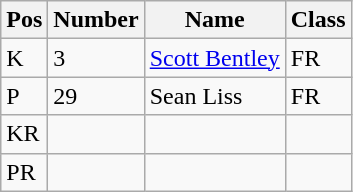<table class="wikitable">
<tr>
<th>Pos</th>
<th>Number</th>
<th>Name</th>
<th>Class</th>
</tr>
<tr>
<td>K</td>
<td>3</td>
<td><a href='#'>Scott Bentley</a></td>
<td>FR</td>
</tr>
<tr>
<td>P</td>
<td>29</td>
<td>Sean Liss</td>
<td>FR</td>
</tr>
<tr>
<td>KR</td>
<td></td>
<td></td>
<td></td>
</tr>
<tr>
<td>PR</td>
<td></td>
<td></td>
<td></td>
</tr>
</table>
